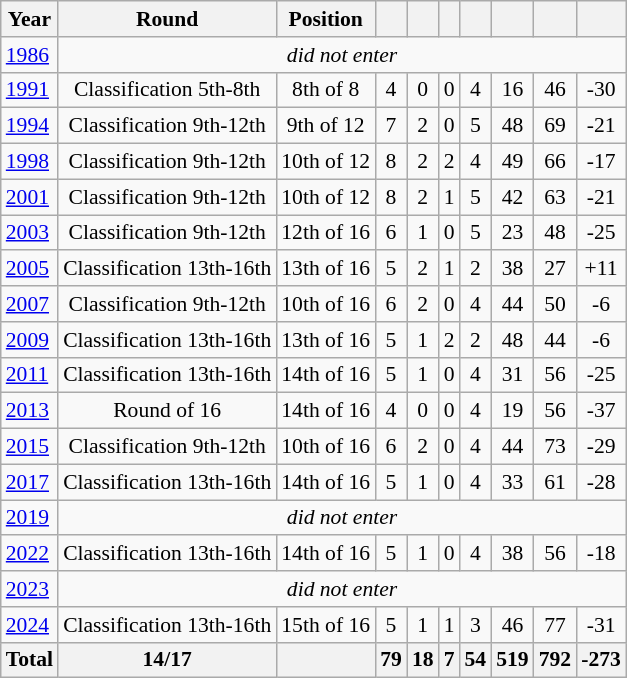<table class="wikitable" style="text-align:center; font-size:90%;">
<tr>
<th>Year</th>
<th>Round</th>
<th>Position</th>
<th></th>
<th></th>
<th></th>
<th></th>
<th></th>
<th></th>
<th></th>
</tr>
<tr>
<td align=left> <a href='#'>1986</a></td>
<td colspan=9><em>did not enter</em></td>
</tr>
<tr>
<td align=left> <a href='#'>1991</a></td>
<td>Classification 5th-8th</td>
<td>8th of 8</td>
<td>4</td>
<td>0</td>
<td>0</td>
<td>4</td>
<td>16</td>
<td>46</td>
<td>-30</td>
</tr>
<tr>
<td align=left> <a href='#'>1994</a></td>
<td>Classification 9th-12th</td>
<td>9th of 12</td>
<td>7</td>
<td>2</td>
<td>0</td>
<td>5</td>
<td>48</td>
<td>69</td>
<td>-21</td>
</tr>
<tr>
<td align=left> <a href='#'>1998</a></td>
<td>Classification 9th-12th</td>
<td>10th of 12</td>
<td>8</td>
<td>2</td>
<td>2</td>
<td>4</td>
<td>49</td>
<td>66</td>
<td>-17</td>
</tr>
<tr>
<td align=left> <a href='#'>2001</a></td>
<td>Classification 9th-12th</td>
<td>10th of 12</td>
<td>8</td>
<td>2</td>
<td>1</td>
<td>5</td>
<td>42</td>
<td>63</td>
<td>-21</td>
</tr>
<tr>
<td align=left> <a href='#'>2003</a></td>
<td>Classification 9th-12th</td>
<td>12th of 16</td>
<td>6</td>
<td>1</td>
<td>0</td>
<td>5</td>
<td>23</td>
<td>48</td>
<td>-25</td>
</tr>
<tr>
<td align=left> <a href='#'>2005</a></td>
<td>Classification 13th-16th</td>
<td>13th of 16</td>
<td>5</td>
<td>2</td>
<td>1</td>
<td>2</td>
<td>38</td>
<td>27</td>
<td>+11</td>
</tr>
<tr>
<td align=left> <a href='#'>2007</a></td>
<td>Classification 9th-12th</td>
<td>10th of 16</td>
<td>6</td>
<td>2</td>
<td>0</td>
<td>4</td>
<td>44</td>
<td>50</td>
<td>-6</td>
</tr>
<tr>
<td align=left> <a href='#'>2009</a></td>
<td>Classification 13th-16th</td>
<td>13th of 16</td>
<td>5</td>
<td>1</td>
<td>2</td>
<td>2</td>
<td>48</td>
<td>44</td>
<td>-6</td>
</tr>
<tr>
<td align=left> <a href='#'>2011</a></td>
<td>Classification 13th-16th</td>
<td>14th of 16</td>
<td>5</td>
<td>1</td>
<td>0</td>
<td>4</td>
<td>31</td>
<td>56</td>
<td>-25</td>
</tr>
<tr>
<td align=left> <a href='#'>2013</a></td>
<td>Round of 16</td>
<td>14th of 16</td>
<td>4</td>
<td>0</td>
<td>0</td>
<td>4</td>
<td>19</td>
<td>56</td>
<td>-37</td>
</tr>
<tr>
<td align=left> <a href='#'>2015</a></td>
<td>Classification 9th-12th</td>
<td>10th of 16</td>
<td>6</td>
<td>2</td>
<td>0</td>
<td>4</td>
<td>44</td>
<td>73</td>
<td>-29</td>
</tr>
<tr>
<td align=left> <a href='#'>2017</a></td>
<td>Classification 13th-16th</td>
<td>14th of 16</td>
<td>5</td>
<td>1</td>
<td>0</td>
<td>4</td>
<td>33</td>
<td>61</td>
<td>-28</td>
</tr>
<tr>
<td align=left> <a href='#'>2019</a></td>
<td colspan=9><em>did not enter</em></td>
</tr>
<tr>
<td align=left> <a href='#'>2022</a></td>
<td>Classification 13th-16th</td>
<td>14th of 16</td>
<td>5</td>
<td>1</td>
<td>0</td>
<td>4</td>
<td>38</td>
<td>56</td>
<td>-18</td>
</tr>
<tr>
<td align=left> <a href='#'>2023</a></td>
<td colspan=9><em>did not enter</em></td>
</tr>
<tr>
<td align=left> <a href='#'>2024</a></td>
<td>Classification 13th-16th</td>
<td>15th of 16</td>
<td>5</td>
<td>1</td>
<td>1</td>
<td>3</td>
<td>46</td>
<td>77</td>
<td>-31</td>
</tr>
<tr>
<th>Total</th>
<th>14/17</th>
<th></th>
<th>79</th>
<th>18</th>
<th>7</th>
<th>54</th>
<th>519</th>
<th>792</th>
<th>-273</th>
</tr>
</table>
